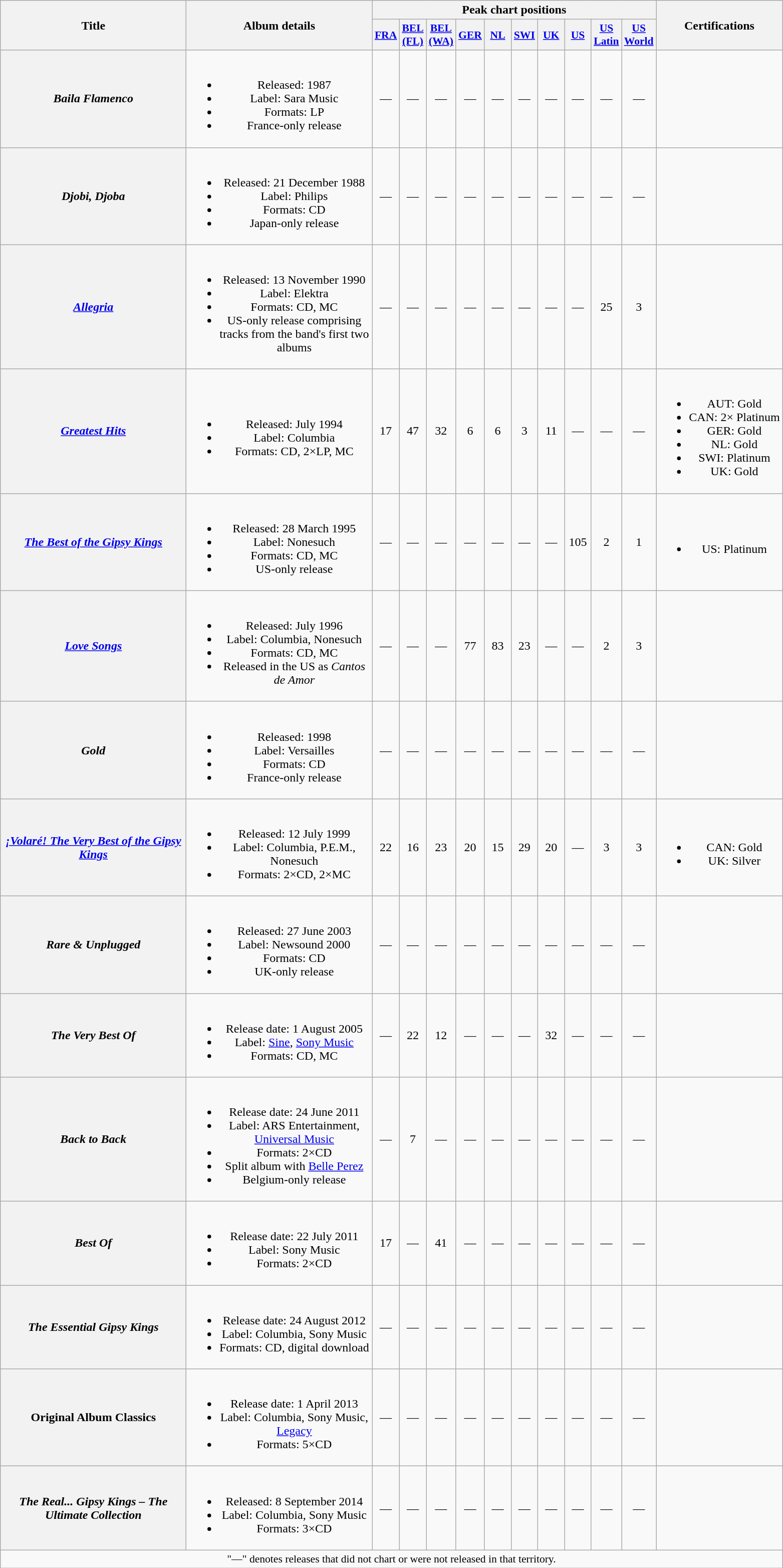<table class="wikitable plainrowheaders" style="text-align:center;">
<tr>
<th rowspan="2" scope="col" style="width:15em;">Title</th>
<th rowspan="2" scope="col" style="width:15em;">Album details</th>
<th colspan="10">Peak chart positions</th>
<th rowspan="2">Certifications</th>
</tr>
<tr>
<th scope="col" style="width:2em;font-size:90%;"><a href='#'>FRA</a><br></th>
<th scope="col" style="width:2em;font-size:90%;"><a href='#'>BEL (FL)</a><br></th>
<th scope="col" style="width:2em;font-size:90%;"><a href='#'>BEL (WA)</a><br></th>
<th scope="col" style="width:2em;font-size:90%;"><a href='#'>GER</a><br></th>
<th scope="col" style="width:2em;font-size:90%;"><a href='#'>NL</a><br></th>
<th scope="col" style="width:2em;font-size:90%;"><a href='#'>SWI</a><br></th>
<th scope="col" style="width:2em;font-size:90%;"><a href='#'>UK</a><br></th>
<th scope="col" style="width:2em;font-size:90%;"><a href='#'>US</a><br></th>
<th scope="col" style="width:2em;font-size:90%;"><a href='#'>US Latin</a><br></th>
<th scope="col" style="width:2em;font-size:90%;"><a href='#'>US World</a><br></th>
</tr>
<tr>
<th scope="row"><em>Baila Flamenco</em></th>
<td><br><ul><li>Released: 1987</li><li>Label: Sara Music</li><li>Formats: LP</li><li>France-only release</li></ul></td>
<td>—</td>
<td>—</td>
<td>—</td>
<td>—</td>
<td>—</td>
<td>—</td>
<td>—</td>
<td>—</td>
<td>—</td>
<td>—</td>
<td></td>
</tr>
<tr>
<th scope="row"><em>Djobi, Djoba</em></th>
<td><br><ul><li>Released: 21 December 1988</li><li>Label: Philips</li><li>Formats: CD</li><li>Japan-only release</li></ul></td>
<td>—</td>
<td>—</td>
<td>—</td>
<td>—</td>
<td>—</td>
<td>—</td>
<td>—</td>
<td>—</td>
<td>—</td>
<td>—</td>
<td></td>
</tr>
<tr>
<th scope="row"><em><a href='#'>Allegria</a></em></th>
<td><br><ul><li>Released: 13 November 1990</li><li>Label: Elektra</li><li>Formats: CD, MC</li><li>US-only release comprising tracks from the band's first two albums</li></ul></td>
<td>—</td>
<td>—</td>
<td>—</td>
<td>—</td>
<td>—</td>
<td>—</td>
<td>—</td>
<td>—</td>
<td>25</td>
<td>3</td>
<td></td>
</tr>
<tr>
<th scope="row"><a href='#'><em>Greatest Hits</em></a></th>
<td><br><ul><li>Released: July 1994</li><li>Label: Columbia</li><li>Formats: CD, 2×LP, MC</li></ul></td>
<td>17</td>
<td>47</td>
<td>32</td>
<td>6</td>
<td>6</td>
<td>3</td>
<td>11</td>
<td>—</td>
<td>—</td>
<td>—</td>
<td><br><ul><li>AUT: Gold</li><li>CAN: 2× Platinum</li><li>GER: Gold</li><li>NL: Gold</li><li>SWI: Platinum</li><li>UK: Gold</li></ul></td>
</tr>
<tr>
<th scope="row"><em><a href='#'>The Best of the Gipsy Kings</a></em></th>
<td><br><ul><li>Released: 28 March 1995</li><li>Label: Nonesuch</li><li>Formats: CD, MC</li><li>US-only release</li></ul></td>
<td>—</td>
<td>—</td>
<td>—</td>
<td>—</td>
<td>—</td>
<td>—</td>
<td>—</td>
<td>105</td>
<td>2</td>
<td>1</td>
<td><br><ul><li>US: Platinum</li></ul></td>
</tr>
<tr>
<th scope="row"><em><a href='#'>Love Songs</a></em></th>
<td><br><ul><li>Released: July 1996</li><li>Label: Columbia, Nonesuch</li><li>Formats: CD, MC</li><li>Released in the US as <em>Cantos de Amor</em></li></ul></td>
<td>—</td>
<td>—</td>
<td>—</td>
<td>77</td>
<td>83</td>
<td>23</td>
<td>—</td>
<td>—</td>
<td>2</td>
<td>3</td>
<td></td>
</tr>
<tr>
<th scope="row"><em>Gold</em></th>
<td><br><ul><li>Released: 1998</li><li>Label: Versailles</li><li>Formats: CD</li><li>France-only release</li></ul></td>
<td>—</td>
<td>—</td>
<td>—</td>
<td>—</td>
<td>—</td>
<td>—</td>
<td>—</td>
<td>—</td>
<td>—</td>
<td>—</td>
<td></td>
</tr>
<tr>
<th scope="row"><em><a href='#'>¡Volaré! The Very Best of the Gipsy Kings</a></em></th>
<td><br><ul><li>Released: 12 July 1999</li><li>Label: Columbia, P.E.M., Nonesuch</li><li>Formats: 2×CD, 2×MC</li></ul></td>
<td>22</td>
<td>16</td>
<td>23</td>
<td>20</td>
<td>15</td>
<td>29</td>
<td>20</td>
<td>—</td>
<td>3</td>
<td>3</td>
<td><br><ul><li>CAN: Gold</li><li>UK: Silver</li></ul></td>
</tr>
<tr>
<th scope="row"><em>Rare & Unplugged</em></th>
<td><br><ul><li>Released: 27 June 2003</li><li>Label: Newsound 2000</li><li>Formats: CD</li><li>UK-only release</li></ul></td>
<td>—</td>
<td>—</td>
<td>—</td>
<td>—</td>
<td>—</td>
<td>—</td>
<td>—</td>
<td>—</td>
<td>—</td>
<td>—</td>
<td></td>
</tr>
<tr>
<th scope="row"><em>The Very Best Of</em></th>
<td><br><ul><li>Release date: 1 August 2005</li><li>Label: <a href='#'>Sine</a>, <a href='#'>Sony Music</a></li><li>Formats: CD, MC</li></ul></td>
<td>—</td>
<td>22</td>
<td>12</td>
<td>—</td>
<td>—</td>
<td>—</td>
<td>32</td>
<td>—</td>
<td>—</td>
<td>—</td>
<td></td>
</tr>
<tr>
<th scope="row"><em>Back to Back</em></th>
<td><br><ul><li>Release date: 24 June 2011</li><li>Label: ARS Entertainment, <a href='#'>Universal Music</a></li><li>Formats: 2×CD</li><li>Split album with <a href='#'>Belle Perez</a></li><li>Belgium-only release</li></ul></td>
<td>—</td>
<td>7</td>
<td>—</td>
<td>—</td>
<td>—</td>
<td>—</td>
<td>—</td>
<td>—</td>
<td>—</td>
<td>—</td>
<td></td>
</tr>
<tr>
<th scope="row"><em>Best Of</em></th>
<td><br><ul><li>Release date: 22 July 2011</li><li>Label: Sony Music</li><li>Formats: 2×CD</li></ul></td>
<td>17</td>
<td>—</td>
<td>41</td>
<td>—</td>
<td>—</td>
<td>—</td>
<td>—</td>
<td>—</td>
<td>—</td>
<td>—</td>
<td></td>
</tr>
<tr>
<th scope="row"><em>The Essential Gipsy Kings</em></th>
<td><br><ul><li>Release date: 24 August 2012</li><li>Label: Columbia, Sony Music</li><li>Formats: CD, digital download</li></ul></td>
<td>—</td>
<td>—</td>
<td>—</td>
<td>—</td>
<td>—</td>
<td>—</td>
<td>—</td>
<td>—</td>
<td>—</td>
<td>—</td>
<td></td>
</tr>
<tr>
<th scope="row">Original Album Classics</th>
<td><br><ul><li>Release date: 1 April 2013</li><li>Label: Columbia, Sony Music, <a href='#'>Legacy</a></li><li>Formats: 5×CD</li></ul></td>
<td>—</td>
<td>—</td>
<td>—</td>
<td>—</td>
<td>—</td>
<td>—</td>
<td>—</td>
<td>—</td>
<td>—</td>
<td>—</td>
<td></td>
</tr>
<tr>
<th scope="row"><em>The Real... Gipsy Kings – The Ultimate Collection</em></th>
<td><br><ul><li>Released: 8 September 2014</li><li>Label: Columbia, Sony Music</li><li>Formats: 3×CD</li></ul></td>
<td>—</td>
<td>—</td>
<td>—</td>
<td>—</td>
<td>—</td>
<td>—</td>
<td>—</td>
<td>—</td>
<td>—</td>
<td>—</td>
<td></td>
</tr>
<tr>
<td colspan="13" style="font-size:90%">"—" denotes releases that did not chart or were not released in that territory.</td>
</tr>
</table>
